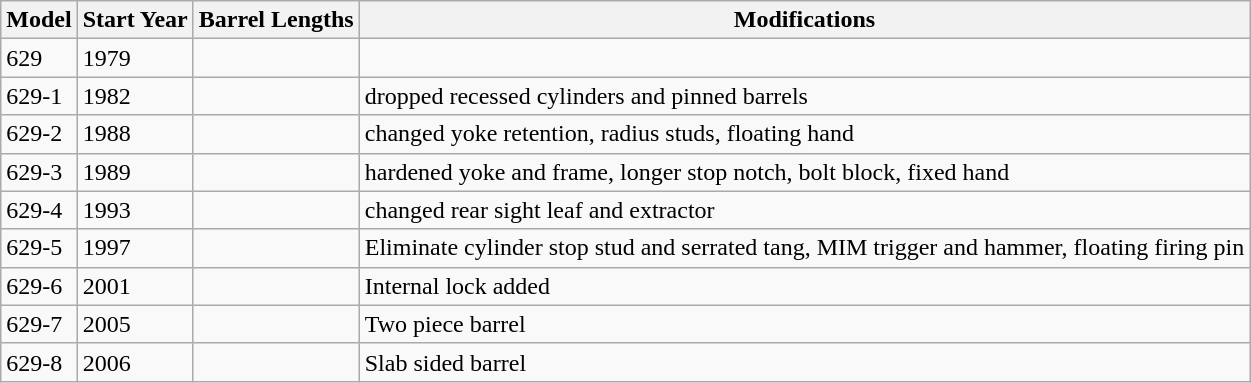<table class="wikitable">
<tr>
<th>Model</th>
<th>Start Year</th>
<th>Barrel Lengths</th>
<th>Modifications</th>
</tr>
<tr>
<td>629</td>
<td>1979</td>
<td></td>
<td></td>
</tr>
<tr>
<td>629-1</td>
<td>1982</td>
<td></td>
<td>dropped recessed cylinders and pinned barrels</td>
</tr>
<tr>
<td>629-2</td>
<td>1988</td>
<td></td>
<td>changed yoke retention, radius studs, floating hand</td>
</tr>
<tr>
<td>629-3</td>
<td>1989</td>
<td></td>
<td>hardened yoke and frame, longer stop notch, bolt block, fixed hand</td>
</tr>
<tr>
<td>629-4</td>
<td>1993</td>
<td></td>
<td>changed rear sight leaf and extractor</td>
</tr>
<tr>
<td>629-5</td>
<td>1997</td>
<td></td>
<td>Eliminate cylinder stop stud and serrated tang, MIM trigger and hammer, floating firing pin</td>
</tr>
<tr>
<td>629-6</td>
<td>2001</td>
<td></td>
<td>Internal lock added</td>
</tr>
<tr>
<td>629-7</td>
<td>2005</td>
<td></td>
<td>Two piece barrel</td>
</tr>
<tr>
<td>629-8</td>
<td>2006</td>
<td></td>
<td>Slab sided barrel</td>
</tr>
</table>
